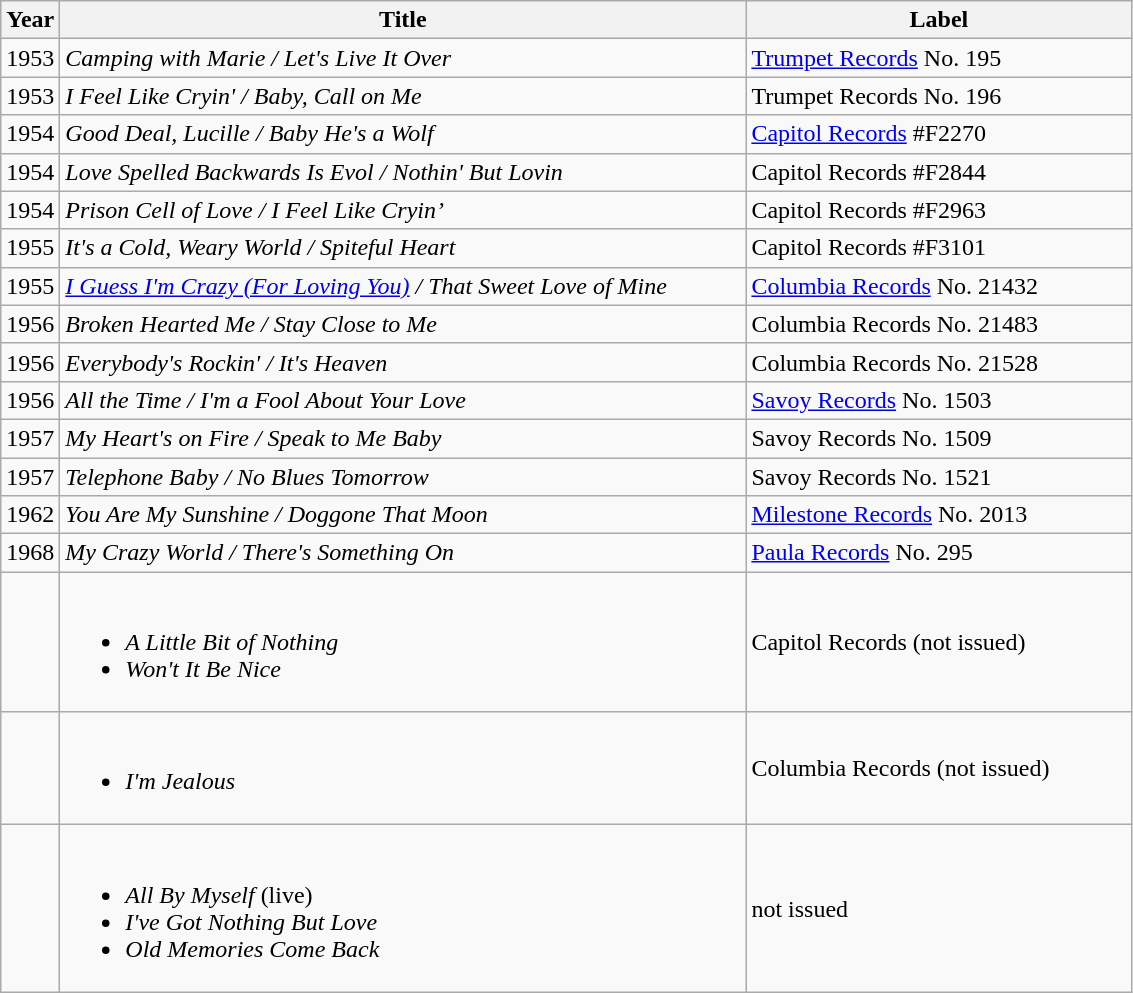<table class="wikitable">
<tr>
<th width="30">Year</th>
<th width="450">Title</th>
<th width="250">Label</th>
</tr>
<tr --->
<td>1953</td>
<td><em>Camping with Marie / Let's Live It Over</em></td>
<td><a href='#'>Trumpet Records</a> No. 195</td>
</tr>
<tr --->
<td>1953</td>
<td><em>I Feel Like Cryin' / Baby, Call on Me</em></td>
<td>Trumpet Records No. 196</td>
</tr>
<tr --->
<td>1954</td>
<td><em>Good Deal, Lucille / Baby He's a Wolf</em></td>
<td><a href='#'>Capitol Records</a> #F2270</td>
</tr>
<tr --->
<td>1954</td>
<td><em>Love Spelled Backwards Is Evol / Nothin' But Lovin</em></td>
<td>Capitol Records #F2844</td>
</tr>
<tr --->
<td>1954</td>
<td><em>Prison Cell of Love / I Feel Like Cryin’</em></td>
<td>Capitol Records #F2963</td>
</tr>
<tr --->
<td>1955</td>
<td><em>It's a Cold, Weary World / Spiteful Heart</em></td>
<td>Capitol Records #F3101</td>
</tr>
<tr --->
<td>1955</td>
<td><em><a href='#'>I Guess I'm Crazy (For Loving You)</a> / That Sweet Love of Mine</em></td>
<td><a href='#'>Columbia Records</a> No. 21432</td>
</tr>
<tr --->
<td>1956</td>
<td><em>Broken Hearted Me / Stay Close to Me</em></td>
<td>Columbia Records No. 21483</td>
</tr>
<tr --->
<td>1956</td>
<td><em>Everybody's Rockin' / It's Heaven</em></td>
<td>Columbia Records No. 21528</td>
</tr>
<tr --->
<td>1956</td>
<td><em>All the Time / I'm a Fool About Your Love</em></td>
<td><a href='#'>Savoy Records</a> No. 1503</td>
</tr>
<tr --->
<td>1957</td>
<td><em>My Heart's on Fire / Speak to Me Baby</em></td>
<td>Savoy Records No. 1509</td>
</tr>
<tr --->
<td>1957</td>
<td><em>Telephone Baby / No Blues Tomorrow</em></td>
<td>Savoy Records No. 1521</td>
</tr>
<tr --->
<td>1962</td>
<td><em>You Are My Sunshine / Doggone That Moon</em></td>
<td><a href='#'>Milestone Records</a> No. 2013</td>
</tr>
<tr --->
<td>1968</td>
<td><em>My Crazy World / There's Something On</em></td>
<td><a href='#'>Paula Records</a> No. 295</td>
</tr>
<tr --->
<td></td>
<td><br><ul><li><em>A Little Bit of Nothing</em></li><li><em>Won't It Be Nice</em></li></ul></td>
<td>Capitol Records (not issued)</td>
</tr>
<tr --->
<td></td>
<td><br><ul><li><em>I'm Jealous</em></li></ul></td>
<td>Columbia Records (not issued)</td>
</tr>
<tr --->
<td></td>
<td><br><ul><li><em>All By Myself</em> (live)</li><li><em>I've Got Nothing But Love</em></li><li><em>Old Memories Come Back</em></li></ul></td>
<td>not issued</td>
</tr>
</table>
